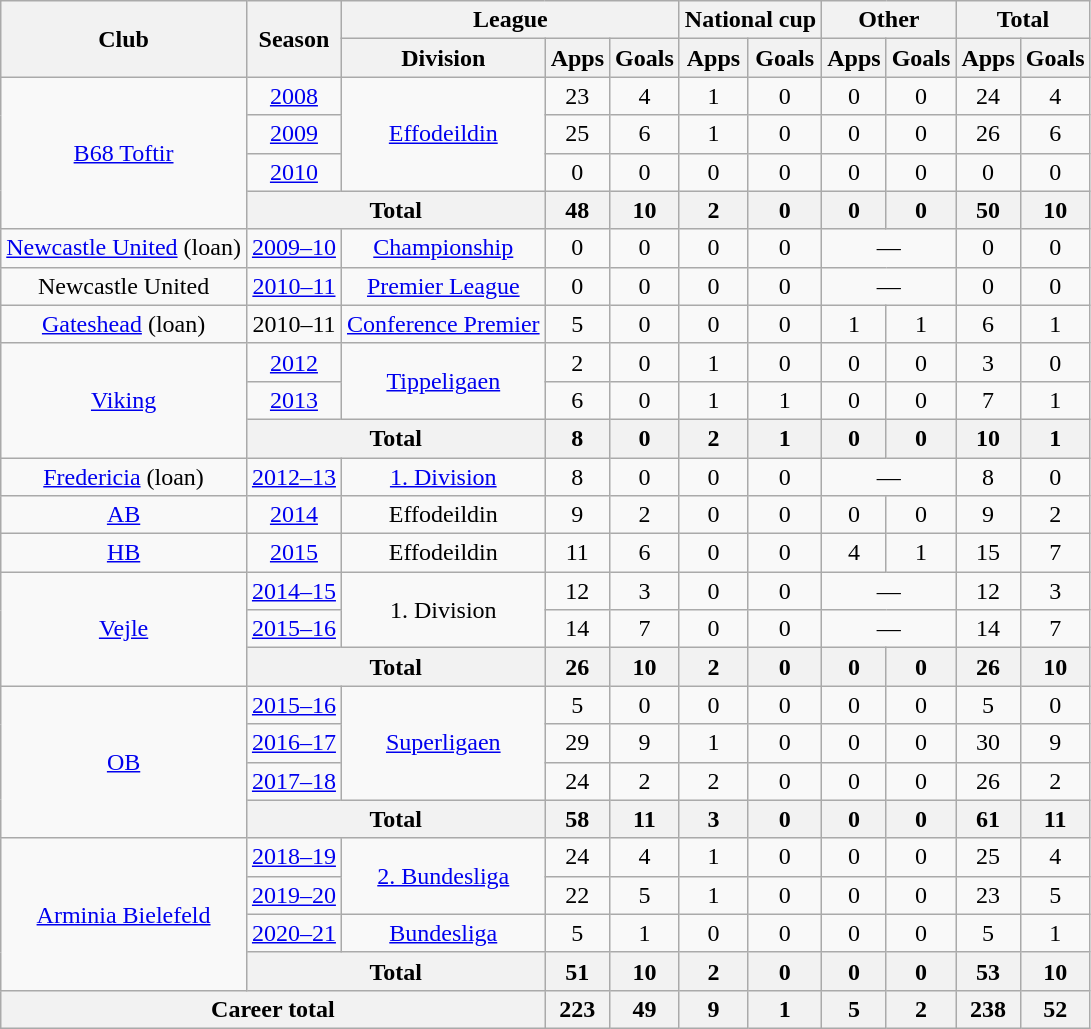<table class="wikitable" style="text-align:center">
<tr>
<th rowspan="2">Club</th>
<th rowspan="2">Season</th>
<th colspan="3">League</th>
<th colspan="2">National cup</th>
<th colspan="2">Other</th>
<th colspan="2">Total</th>
</tr>
<tr>
<th>Division</th>
<th>Apps</th>
<th>Goals</th>
<th>Apps</th>
<th>Goals</th>
<th>Apps</th>
<th>Goals</th>
<th>Apps</th>
<th>Goals</th>
</tr>
<tr>
<td rowspan="4"><a href='#'>B68 Toftir</a></td>
<td><a href='#'>2008</a></td>
<td rowspan="3"><a href='#'>Effodeildin</a></td>
<td>23</td>
<td>4</td>
<td>1</td>
<td>0</td>
<td>0</td>
<td>0</td>
<td>24</td>
<td>4</td>
</tr>
<tr>
<td><a href='#'>2009</a></td>
<td>25</td>
<td>6</td>
<td>1</td>
<td>0</td>
<td>0</td>
<td>0</td>
<td>26</td>
<td>6</td>
</tr>
<tr>
<td><a href='#'>2010</a></td>
<td>0</td>
<td>0</td>
<td>0</td>
<td>0</td>
<td>0</td>
<td>0</td>
<td>0</td>
<td>0</td>
</tr>
<tr>
<th colspan="2">Total</th>
<th>48</th>
<th>10</th>
<th>2</th>
<th>0</th>
<th>0</th>
<th>0</th>
<th>50</th>
<th>10</th>
</tr>
<tr>
<td><a href='#'>Newcastle United</a> (loan)</td>
<td><a href='#'>2009–10</a></td>
<td><a href='#'>Championship</a></td>
<td>0</td>
<td>0</td>
<td>0</td>
<td>0</td>
<td colspan="2">—</td>
<td>0</td>
<td>0</td>
</tr>
<tr>
<td>Newcastle United</td>
<td><a href='#'>2010–11</a></td>
<td><a href='#'>Premier League</a></td>
<td>0</td>
<td>0</td>
<td>0</td>
<td>0</td>
<td colspan="2">—</td>
<td>0</td>
<td>0</td>
</tr>
<tr>
<td><a href='#'>Gateshead</a> (loan)</td>
<td>2010–11</td>
<td><a href='#'>Conference Premier</a></td>
<td>5</td>
<td>0</td>
<td>0</td>
<td>0</td>
<td>1</td>
<td>1</td>
<td>6</td>
<td>1</td>
</tr>
<tr>
<td rowspan="3"><a href='#'>Viking</a></td>
<td><a href='#'>2012</a></td>
<td rowspan="2"><a href='#'>Tippeligaen</a></td>
<td>2</td>
<td>0</td>
<td>1</td>
<td>0</td>
<td>0</td>
<td>0</td>
<td>3</td>
<td>0</td>
</tr>
<tr>
<td><a href='#'>2013</a></td>
<td>6</td>
<td>0</td>
<td>1</td>
<td>1</td>
<td>0</td>
<td>0</td>
<td>7</td>
<td>1</td>
</tr>
<tr>
<th colspan="2">Total</th>
<th>8</th>
<th>0</th>
<th>2</th>
<th>1</th>
<th>0</th>
<th>0</th>
<th>10</th>
<th>1</th>
</tr>
<tr>
<td><a href='#'>Fredericia</a> (loan)</td>
<td><a href='#'>2012–13</a></td>
<td><a href='#'>1. Division</a></td>
<td>8</td>
<td>0</td>
<td>0</td>
<td>0</td>
<td colspan="2">—</td>
<td>8</td>
<td>0</td>
</tr>
<tr>
<td><a href='#'>AB</a></td>
<td><a href='#'>2014</a></td>
<td>Effodeildin</td>
<td>9</td>
<td>2</td>
<td>0</td>
<td>0</td>
<td>0</td>
<td>0</td>
<td>9</td>
<td>2</td>
</tr>
<tr>
<td><a href='#'>HB</a></td>
<td><a href='#'>2015</a></td>
<td>Effodeildin</td>
<td>11</td>
<td>6</td>
<td>0</td>
<td>0</td>
<td>4</td>
<td>1</td>
<td>15</td>
<td>7</td>
</tr>
<tr>
<td rowspan="3"><a href='#'>Vejle</a></td>
<td><a href='#'>2014–15</a></td>
<td rowspan="2">1. Division</td>
<td>12</td>
<td>3</td>
<td>0</td>
<td>0</td>
<td colspan="2">—</td>
<td>12</td>
<td>3</td>
</tr>
<tr>
<td><a href='#'>2015–16</a></td>
<td>14</td>
<td>7</td>
<td>0</td>
<td>0</td>
<td colspan="2">—</td>
<td>14</td>
<td>7</td>
</tr>
<tr>
<th colspan="2">Total</th>
<th>26</th>
<th>10</th>
<th>2</th>
<th>0</th>
<th>0</th>
<th>0</th>
<th>26</th>
<th>10</th>
</tr>
<tr>
<td rowspan="4"><a href='#'>OB</a></td>
<td><a href='#'>2015–16</a></td>
<td rowspan="3"><a href='#'>Superligaen</a></td>
<td>5</td>
<td>0</td>
<td>0</td>
<td>0</td>
<td>0</td>
<td>0</td>
<td>5</td>
<td>0</td>
</tr>
<tr>
<td><a href='#'>2016–17</a></td>
<td>29</td>
<td>9</td>
<td>1</td>
<td>0</td>
<td>0</td>
<td>0</td>
<td>30</td>
<td>9</td>
</tr>
<tr>
<td><a href='#'>2017–18</a></td>
<td>24</td>
<td>2</td>
<td>2</td>
<td>0</td>
<td>0</td>
<td>0</td>
<td>26</td>
<td>2</td>
</tr>
<tr>
<th colspan="2">Total</th>
<th>58</th>
<th>11</th>
<th>3</th>
<th>0</th>
<th>0</th>
<th>0</th>
<th>61</th>
<th>11</th>
</tr>
<tr>
<td rowspan="4"><a href='#'>Arminia Bielefeld</a></td>
<td><a href='#'>2018–19</a></td>
<td rowspan="2"><a href='#'>2. Bundesliga</a></td>
<td>24</td>
<td>4</td>
<td>1</td>
<td>0</td>
<td>0</td>
<td>0</td>
<td>25</td>
<td>4</td>
</tr>
<tr>
<td><a href='#'>2019–20</a></td>
<td>22</td>
<td>5</td>
<td>1</td>
<td>0</td>
<td>0</td>
<td>0</td>
<td>23</td>
<td>5</td>
</tr>
<tr>
<td><a href='#'>2020–21</a></td>
<td><a href='#'>Bundesliga</a></td>
<td>5</td>
<td>1</td>
<td>0</td>
<td>0</td>
<td>0</td>
<td>0</td>
<td>5</td>
<td>1</td>
</tr>
<tr>
<th colspan="2">Total</th>
<th>51</th>
<th>10</th>
<th>2</th>
<th>0</th>
<th>0</th>
<th>0</th>
<th>53</th>
<th>10</th>
</tr>
<tr>
<th colspan="3">Career total</th>
<th>223</th>
<th>49</th>
<th>9</th>
<th>1</th>
<th>5</th>
<th>2</th>
<th>238</th>
<th>52</th>
</tr>
</table>
